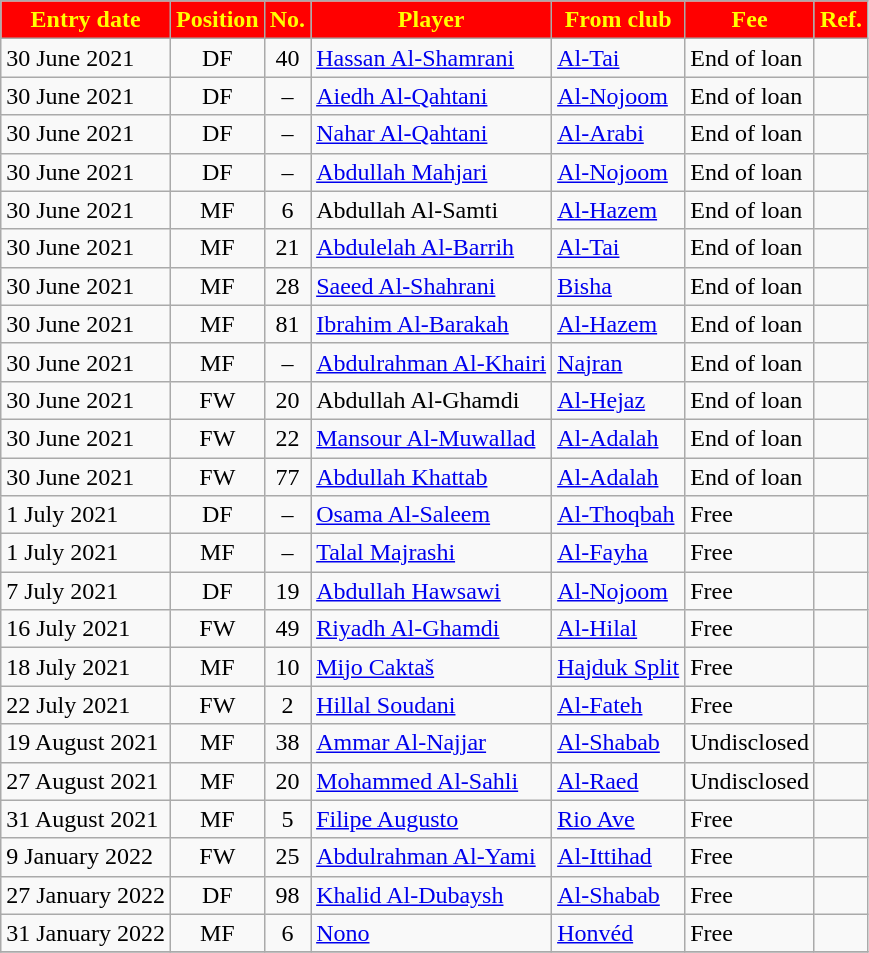<table class="wikitable sortable">
<tr>
<th style="background:red; color:yellow;"><strong>Entry date</strong></th>
<th style="background:red; color:yellow;"><strong>Position</strong></th>
<th style="background:red; color:yellow;"><strong>No.</strong></th>
<th style="background:red; color:yellow;"><strong>Player</strong></th>
<th style="background:red; color:yellow;"><strong>From club</strong></th>
<th style="background:red; color:yellow;"><strong>Fee</strong></th>
<th style="background:red; color:yellow;"><strong>Ref.</strong></th>
</tr>
<tr>
<td>30 June 2021</td>
<td style="text-align:center;">DF</td>
<td style="text-align:center;">40</td>
<td style="text-align:left;"> <a href='#'>Hassan Al-Shamrani</a></td>
<td style="text-align:left;"> <a href='#'>Al-Tai</a></td>
<td>End of loan</td>
<td></td>
</tr>
<tr>
<td>30 June 2021</td>
<td style="text-align:center;">DF</td>
<td style="text-align:center;">–</td>
<td style="text-align:left;"> <a href='#'>Aiedh Al-Qahtani</a></td>
<td style="text-align:left;"> <a href='#'>Al-Nojoom</a></td>
<td>End of loan</td>
<td></td>
</tr>
<tr>
<td>30 June 2021</td>
<td style="text-align:center;">DF</td>
<td style="text-align:center;">–</td>
<td style="text-align:left;"> <a href='#'>Nahar Al-Qahtani</a></td>
<td style="text-align:left;"> <a href='#'>Al-Arabi</a></td>
<td>End of loan</td>
<td></td>
</tr>
<tr>
<td>30 June 2021</td>
<td style="text-align:center;">DF</td>
<td style="text-align:center;">–</td>
<td style="text-align:left;"> <a href='#'>Abdullah Mahjari</a></td>
<td style="text-align:left;"> <a href='#'>Al-Nojoom</a></td>
<td>End of loan</td>
<td></td>
</tr>
<tr>
<td>30 June 2021</td>
<td style="text-align:center;">MF</td>
<td style="text-align:center;">6</td>
<td style="text-align:left;"> Abdullah Al-Samti</td>
<td style="text-align:left;"> <a href='#'>Al-Hazem</a></td>
<td>End of loan</td>
<td></td>
</tr>
<tr>
<td>30 June 2021</td>
<td style="text-align:center;">MF</td>
<td style="text-align:center;">21</td>
<td style="text-align:left;"> <a href='#'>Abdulelah Al-Barrih</a></td>
<td style="text-align:left;"> <a href='#'>Al-Tai</a></td>
<td>End of loan</td>
<td></td>
</tr>
<tr>
<td>30 June 2021</td>
<td style="text-align:center;">MF</td>
<td style="text-align:center;">28</td>
<td style="text-align:left;"> <a href='#'>Saeed Al-Shahrani</a></td>
<td style="text-align:left;"> <a href='#'>Bisha</a></td>
<td>End of loan</td>
<td></td>
</tr>
<tr>
<td>30 June 2021</td>
<td style="text-align:center;">MF</td>
<td style="text-align:center;">81</td>
<td style="text-align:left;"> <a href='#'>Ibrahim Al-Barakah</a></td>
<td style="text-align:left;"> <a href='#'>Al-Hazem</a></td>
<td>End of loan</td>
<td></td>
</tr>
<tr>
<td>30 June 2021</td>
<td style="text-align:center;">MF</td>
<td style="text-align:center;">–</td>
<td style="text-align:left;"> <a href='#'>Abdulrahman Al-Khairi</a></td>
<td style="text-align:left;"> <a href='#'>Najran</a></td>
<td>End of loan</td>
<td></td>
</tr>
<tr>
<td>30 June 2021</td>
<td style="text-align:center;">FW</td>
<td style="text-align:center;">20</td>
<td style="text-align:left;"> Abdullah Al-Ghamdi</td>
<td style="text-align:left;"> <a href='#'>Al-Hejaz</a></td>
<td>End of loan</td>
<td></td>
</tr>
<tr>
<td>30 June 2021</td>
<td style="text-align:center;">FW</td>
<td style="text-align:center;">22</td>
<td style="text-align:left;"> <a href='#'>Mansour Al-Muwallad</a></td>
<td style="text-align:left;"> <a href='#'>Al-Adalah</a></td>
<td>End of loan</td>
<td></td>
</tr>
<tr>
<td>30 June 2021</td>
<td style="text-align:center;">FW</td>
<td style="text-align:center;">77</td>
<td style="text-align:left;"> <a href='#'>Abdullah Khattab</a></td>
<td style="text-align:left;"> <a href='#'>Al-Adalah</a></td>
<td>End of loan</td>
<td></td>
</tr>
<tr>
<td>1 July 2021</td>
<td style="text-align:center;">DF</td>
<td style="text-align:center;">–</td>
<td style="text-align:left;"> <a href='#'>Osama Al-Saleem</a></td>
<td style="text-align:left;"> <a href='#'>Al-Thoqbah</a></td>
<td>Free</td>
<td></td>
</tr>
<tr>
<td>1 July 2021</td>
<td style="text-align:center;">MF</td>
<td style="text-align:center;">–</td>
<td style="text-align:left;"> <a href='#'>Talal Majrashi</a></td>
<td style="text-align:left;"> <a href='#'>Al-Fayha</a></td>
<td>Free</td>
<td></td>
</tr>
<tr>
<td>7 July 2021</td>
<td style="text-align:center;">DF</td>
<td style="text-align:center;">19</td>
<td style="text-align:left;"> <a href='#'>Abdullah Hawsawi</a></td>
<td style="text-align:left;"> <a href='#'>Al-Nojoom</a></td>
<td>Free</td>
<td></td>
</tr>
<tr>
<td>16 July 2021</td>
<td style="text-align:center;">FW</td>
<td style="text-align:center;">49</td>
<td style="text-align:left;"> <a href='#'>Riyadh Al-Ghamdi</a></td>
<td style="text-align:left;"> <a href='#'>Al-Hilal</a></td>
<td>Free</td>
<td></td>
</tr>
<tr>
<td>18 July 2021</td>
<td style="text-align:center;">MF</td>
<td style="text-align:center;">10</td>
<td style="text-align:left;"> <a href='#'>Mijo Caktaš</a></td>
<td style="text-align:left;"> <a href='#'>Hajduk Split</a></td>
<td>Free</td>
<td></td>
</tr>
<tr>
<td>22 July 2021</td>
<td style="text-align:center;">FW</td>
<td style="text-align:center;">2</td>
<td style="text-align:left;"> <a href='#'>Hillal Soudani</a></td>
<td style="text-align:left;"> <a href='#'>Al-Fateh</a></td>
<td>Free</td>
<td></td>
</tr>
<tr>
<td>19 August 2021</td>
<td style="text-align:center;">MF</td>
<td style="text-align:center;">38</td>
<td style="text-align:left;"> <a href='#'>Ammar Al-Najjar</a></td>
<td style="text-align:left;"> <a href='#'>Al-Shabab</a></td>
<td>Undisclosed</td>
<td></td>
</tr>
<tr>
<td>27 August 2021</td>
<td style="text-align:center;">MF</td>
<td style="text-align:center;">20</td>
<td style="text-align:left;"> <a href='#'>Mohammed Al-Sahli</a></td>
<td style="text-align:left;"> <a href='#'>Al-Raed</a></td>
<td>Undisclosed</td>
<td></td>
</tr>
<tr>
<td>31 August 2021</td>
<td style="text-align:center;">MF</td>
<td style="text-align:center;">5</td>
<td style="text-align:left;"> <a href='#'>Filipe Augusto</a></td>
<td style="text-align:left;"> <a href='#'>Rio Ave</a></td>
<td>Free</td>
<td></td>
</tr>
<tr>
<td>9 January 2022</td>
<td style="text-align:center;">FW</td>
<td style="text-align:center;">25</td>
<td style="text-align:left;"> <a href='#'>Abdulrahman Al-Yami</a></td>
<td style="text-align:left;"> <a href='#'>Al-Ittihad</a></td>
<td>Free</td>
<td></td>
</tr>
<tr>
<td>27 January 2022</td>
<td style="text-align:center;">DF</td>
<td style="text-align:center;">98</td>
<td style="text-align:left;"> <a href='#'>Khalid Al-Dubaysh</a></td>
<td style="text-align:left;"> <a href='#'>Al-Shabab</a></td>
<td>Free</td>
<td></td>
</tr>
<tr>
<td>31 January 2022</td>
<td style="text-align:center;">MF</td>
<td style="text-align:center;">6</td>
<td style="text-align:left;"> <a href='#'>Nono</a></td>
<td style="text-align:left;"> <a href='#'>Honvéd</a></td>
<td>Free</td>
<td></td>
</tr>
<tr>
</tr>
</table>
